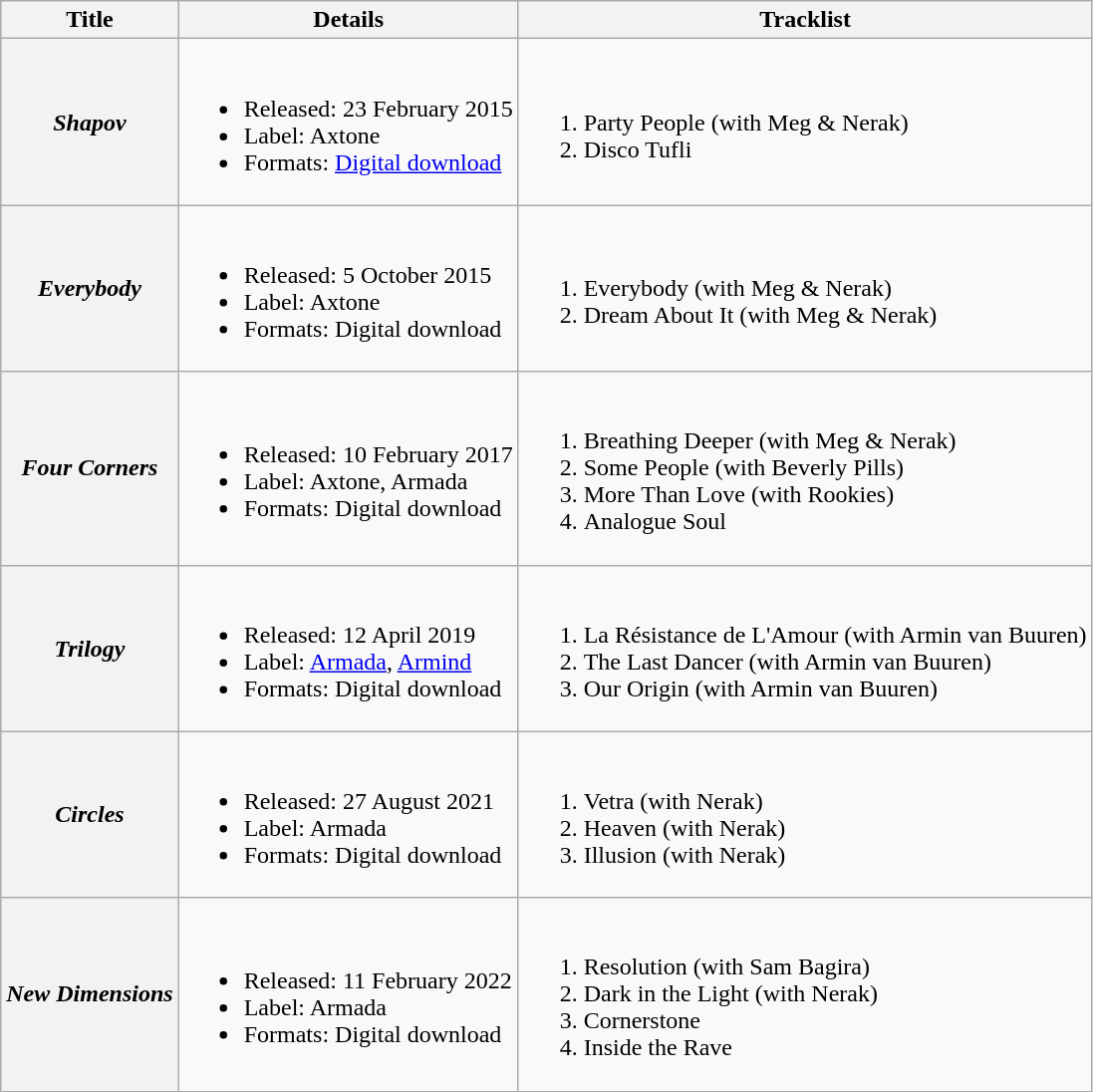<table class="wikitable plainrowheaders">
<tr>
<th>Title</th>
<th>Details</th>
<th>Tracklist</th>
</tr>
<tr>
<th scope="row"><em>Shapov</em></th>
<td><br><ul><li>Released: 23 February 2015</li><li>Label: Axtone</li><li>Formats: <a href='#'>Digital download</a></li></ul></td>
<td><br><ol><li>Party People (with Meg & Nerak)</li><li>Disco Tufli</li></ol></td>
</tr>
<tr>
<th scope="row"><em>Everybody</em></th>
<td><br><ul><li>Released: 5 October 2015</li><li>Label: Axtone</li><li>Formats: Digital download</li></ul></td>
<td><br><ol><li>Everybody (with Meg & Nerak)</li><li>Dream About It (with Meg & Nerak)</li></ol></td>
</tr>
<tr>
<th scope="row"><em>Four Corners</em></th>
<td><br><ul><li>Released: 10 February 2017</li><li>Label: Axtone, Armada</li><li>Formats: Digital download</li></ul></td>
<td><br><ol><li>Breathing Deeper (with Meg & Nerak)</li><li>Some People (with Beverly Pills)</li><li>More Than Love (with Rookies)</li><li>Analogue Soul</li></ol></td>
</tr>
<tr>
<th scope="row"><em>Trilogy</em></th>
<td><br><ul><li>Released: 12 April 2019</li><li>Label: <a href='#'>Armada</a>, <a href='#'>Armind</a></li><li>Formats: Digital download</li></ul></td>
<td><br><ol><li>La Résistance de L'Amour (with Armin van Buuren)</li><li>The Last Dancer (with Armin van Buuren)</li><li>Our Origin (with Armin van Buuren)</li></ol></td>
</tr>
<tr>
<th scope="row"><em>Circles</em></th>
<td><br><ul><li>Released: 27 August 2021</li><li>Label: Armada</li><li>Formats: Digital download</li></ul></td>
<td><br><ol><li>Vetra (with Nerak)</li><li>Heaven (with Nerak)</li><li>Illusion (with Nerak)</li></ol></td>
</tr>
<tr>
<th scope="row"><em>New Dimensions</em></th>
<td><br><ul><li>Released: 11 February 2022</li><li>Label: Armada</li><li>Formats: Digital download</li></ul></td>
<td><br><ol><li>Resolution (with Sam Bagira)</li><li>Dark in the Light (with Nerak)</li><li>Cornerstone</li><li>Inside the Rave</li></ol></td>
</tr>
</table>
